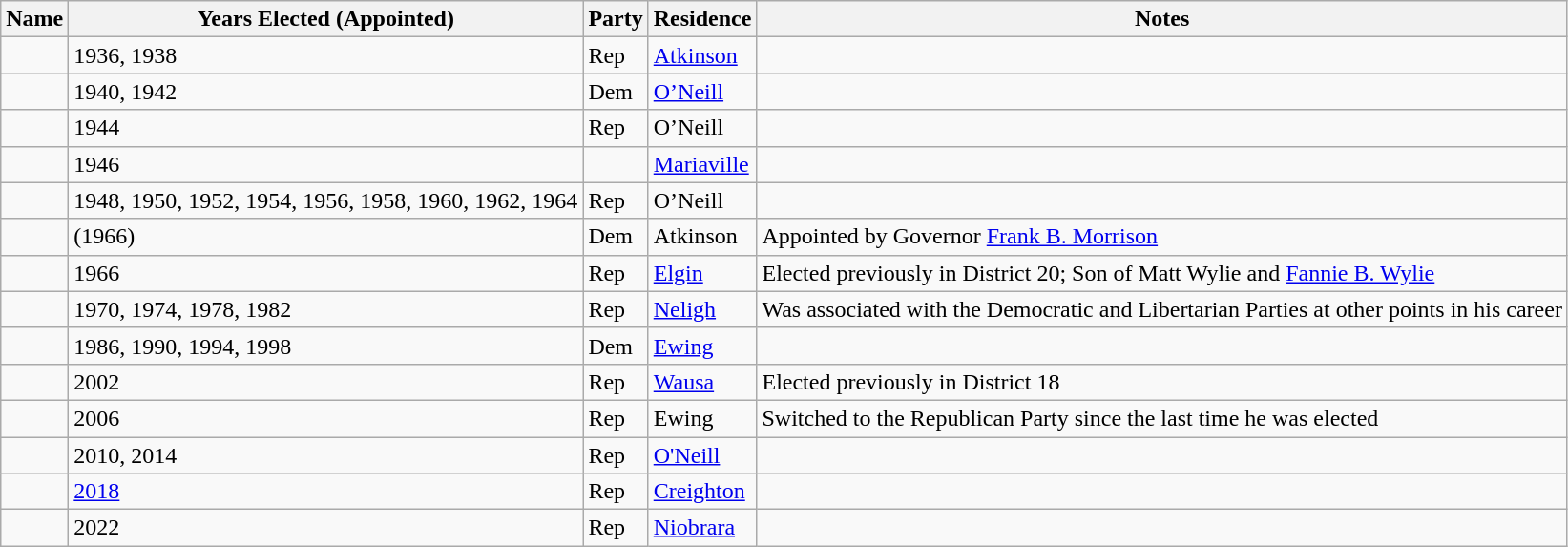<table class="wikitable sortable">
<tr>
<th>Name</th>
<th>Years Elected (Appointed)</th>
<th>Party</th>
<th>Residence</th>
<th>Notes</th>
</tr>
<tr>
<td></td>
<td>1936, 1938</td>
<td>Rep</td>
<td><a href='#'>Atkinson</a></td>
<td></td>
</tr>
<tr>
<td></td>
<td>1940, 1942</td>
<td>Dem</td>
<td><a href='#'>O’Neill</a></td>
<td></td>
</tr>
<tr>
<td></td>
<td>1944</td>
<td>Rep</td>
<td>O’Neill</td>
<td></td>
</tr>
<tr>
<td></td>
<td>1946</td>
<td></td>
<td><a href='#'>Mariaville</a></td>
<td></td>
</tr>
<tr>
<td></td>
<td>1948, 1950, 1952, 1954, 1956, 1958, 1960, 1962, 1964</td>
<td>Rep</td>
<td>O’Neill</td>
<td></td>
</tr>
<tr>
<td></td>
<td>(1966)</td>
<td>Dem</td>
<td>Atkinson</td>
<td>Appointed by Governor <a href='#'>Frank B. Morrison</a></td>
</tr>
<tr>
<td></td>
<td>1966</td>
<td>Rep</td>
<td><a href='#'>Elgin</a></td>
<td>Elected previously in District 20; Son of Matt Wylie and <a href='#'>Fannie B. Wylie</a></td>
</tr>
<tr>
<td></td>
<td>1970, 1974, 1978, 1982</td>
<td>Rep</td>
<td><a href='#'>Neligh</a></td>
<td>Was associated with the Democratic and Libertarian Parties at other points in his career</td>
</tr>
<tr>
<td></td>
<td>1986, 1990, 1994, 1998</td>
<td>Dem</td>
<td><a href='#'>Ewing</a></td>
<td></td>
</tr>
<tr>
<td></td>
<td>2002</td>
<td>Rep</td>
<td><a href='#'>Wausa</a></td>
<td>Elected previously in District 18</td>
</tr>
<tr>
<td></td>
<td>2006</td>
<td>Rep</td>
<td>Ewing</td>
<td>Switched to the Republican Party since the last time he was elected</td>
</tr>
<tr>
<td></td>
<td>2010, 2014</td>
<td>Rep</td>
<td><a href='#'>O'Neill</a></td>
<td></td>
</tr>
<tr>
<td></td>
<td><a href='#'>2018</a></td>
<td>Rep</td>
<td><a href='#'>Creighton</a></td>
<td></td>
</tr>
<tr>
<td></td>
<td>2022</td>
<td>Rep</td>
<td><a href='#'>Niobrara</a></td>
<td></td>
</tr>
</table>
